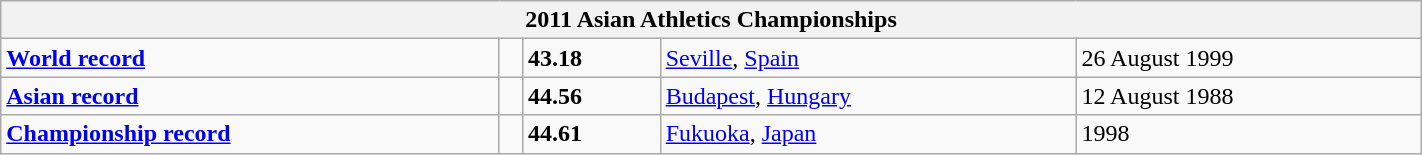<table class="wikitable" width=75%>
<tr>
<th colspan="5">2011 Asian Athletics Championships</th>
</tr>
<tr>
<td><strong><a href='#'>World record</a></strong></td>
<td></td>
<td><strong>43.18</strong></td>
<td><a href='#'>Seville</a>, <a href='#'>Spain</a></td>
<td>26 August 1999</td>
</tr>
<tr>
<td><strong><a href='#'>Asian record</a></strong></td>
<td></td>
<td><strong>44.56</strong></td>
<td><a href='#'>Budapest</a>, <a href='#'>Hungary</a></td>
<td>12 August 1988</td>
</tr>
<tr>
<td><strong><a href='#'>Championship record</a></strong></td>
<td></td>
<td><strong>44.61</strong></td>
<td><a href='#'>Fukuoka</a>, <a href='#'>Japan</a></td>
<td>1998</td>
</tr>
</table>
